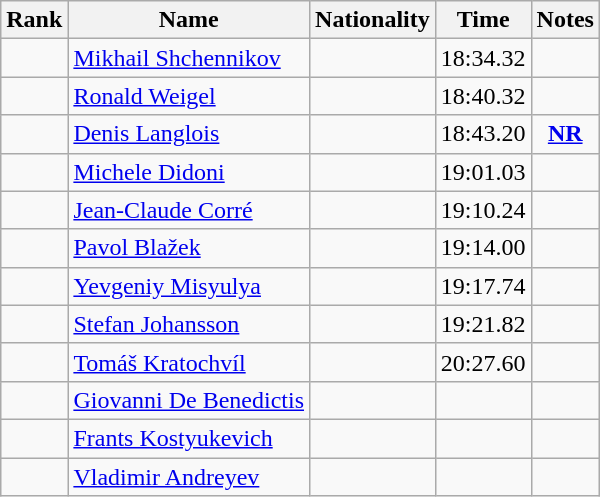<table class="wikitable sortable" style="text-align:center">
<tr>
<th>Rank</th>
<th>Name</th>
<th>Nationality</th>
<th>Time</th>
<th>Notes</th>
</tr>
<tr>
<td></td>
<td align="left"><a href='#'>Mikhail Shchennikov</a></td>
<td align=left></td>
<td>18:34.32</td>
<td></td>
</tr>
<tr>
<td></td>
<td align="left"><a href='#'>Ronald Weigel</a></td>
<td align=left></td>
<td>18:40.32</td>
<td></td>
</tr>
<tr>
<td></td>
<td align="left"><a href='#'>Denis Langlois</a></td>
<td align=left></td>
<td>18:43.20</td>
<td><strong><a href='#'>NR</a></strong></td>
</tr>
<tr>
<td></td>
<td align="left"><a href='#'>Michele Didoni</a></td>
<td align=left></td>
<td>19:01.03</td>
<td></td>
</tr>
<tr>
<td></td>
<td align="left"><a href='#'>Jean-Claude Corré</a></td>
<td align=left></td>
<td>19:10.24</td>
<td></td>
</tr>
<tr>
<td></td>
<td align="left"><a href='#'>Pavol Blažek</a></td>
<td align=left></td>
<td>19:14.00</td>
<td></td>
</tr>
<tr>
<td></td>
<td align="left"><a href='#'>Yevgeniy Misyulya</a></td>
<td align=left></td>
<td>19:17.74</td>
<td></td>
</tr>
<tr>
<td></td>
<td align="left"><a href='#'>Stefan Johansson</a></td>
<td align=left></td>
<td>19:21.82</td>
<td></td>
</tr>
<tr>
<td></td>
<td align="left"><a href='#'>Tomáš Kratochvíl</a></td>
<td align=left></td>
<td>20:27.60</td>
<td></td>
</tr>
<tr>
<td></td>
<td align="left"><a href='#'>Giovanni De Benedictis</a></td>
<td align=left></td>
<td></td>
<td></td>
</tr>
<tr>
<td></td>
<td align="left"><a href='#'>Frants Kostyukevich</a></td>
<td align=left></td>
<td></td>
<td></td>
</tr>
<tr>
<td></td>
<td align="left"><a href='#'>Vladimir Andreyev</a></td>
<td align=left></td>
<td></td>
<td></td>
</tr>
</table>
